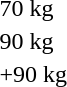<table>
<tr>
<td rowspan=2>70 kg</td>
<td rowspan=2></td>
<td rowspan=2></td>
<td></td>
</tr>
<tr>
<td></td>
</tr>
<tr>
<td rowspan=2>90 kg</td>
<td rowspan=2></td>
<td rowspan=2></td>
<td></td>
</tr>
<tr>
<td></td>
</tr>
<tr>
<td rowspan=2>+90 kg</td>
<td rowspan=2></td>
<td rowspan=2></td>
<td></td>
</tr>
<tr>
<td></td>
</tr>
</table>
